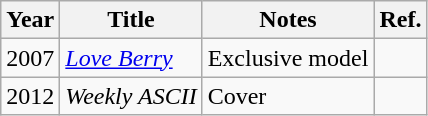<table class="wikitable">
<tr>
<th>Year</th>
<th>Title</th>
<th>Notes</th>
<th>Ref.</th>
</tr>
<tr>
<td>2007</td>
<td><em><a href='#'>Love Berry</a></em></td>
<td>Exclusive model</td>
<td></td>
</tr>
<tr>
<td>2012</td>
<td><em>Weekly ASCII</em></td>
<td>Cover</td>
<td></td>
</tr>
</table>
